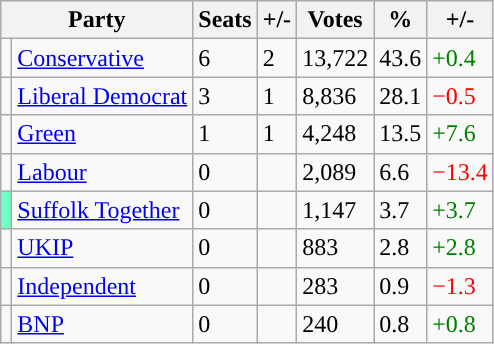<table class="wikitable sortable">
<tr>
<th colspan="2">Party</th>
<th>Seats</th>
<th>+/-</th>
<th>Votes</th>
<th>%</th>
<th>+/-</th>
</tr>
<tr>
<td style="background-color: "></td>
<td><a href='#'>Conservative</a></td>
<td>6</td>
<td> 2</td>
<td>13,722</td>
<td>43.6</td>
<td style="color:green">+0.4</td>
</tr>
<tr>
<td style="background-color: "></td>
<td><a href='#'>Liberal Democrat</a></td>
<td>3</td>
<td> 1</td>
<td>8,836</td>
<td>28.1</td>
<td style="color:red">−0.5</td>
</tr>
<tr>
<td style="background-color: "></td>
<td><a href='#'>Green</a></td>
<td>1</td>
<td> 1</td>
<td>4,248</td>
<td>13.5</td>
<td style="color:green">+7.6</td>
</tr>
<tr>
<td style="background-color: "></td>
<td><a href='#'>Labour</a></td>
<td>0</td>
<td></td>
<td>2,089</td>
<td>6.6</td>
<td style="color:red">−13.4</td>
</tr>
<tr>
<td style="background-color: #6EFFC5"></td>
<td><a href='#'>Suffolk Together</a></td>
<td>0</td>
<td></td>
<td>1,147</td>
<td>3.7</td>
<td style="color:green">+3.7</td>
</tr>
<tr>
<td style="background-color: "></td>
<td><a href='#'>UKIP</a></td>
<td>0</td>
<td></td>
<td>883</td>
<td>2.8</td>
<td style="color:green">+2.8</td>
</tr>
<tr>
<td style="background-color: "></td>
<td><a href='#'>Independent</a></td>
<td>0</td>
<td></td>
<td>283</td>
<td>0.9</td>
<td style="color:red">−1.3</td>
</tr>
<tr>
<td style="background-color: "></td>
<td><a href='#'>BNP</a></td>
<td>0</td>
<td></td>
<td>240</td>
<td>0.8</td>
<td style="color:green">+0.8</td>
</tr>
</table>
